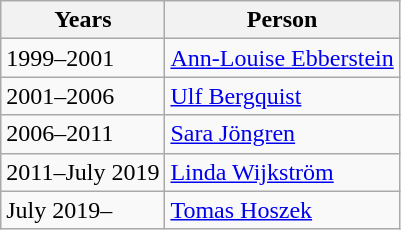<table class=wikitable>
<tr>
<th>Years</th>
<th>Person</th>
</tr>
<tr>
<td>1999–2001</td>
<td><a href='#'>Ann-Louise Ebberstein</a></td>
</tr>
<tr>
<td>2001–2006</td>
<td><a href='#'>Ulf Bergquist</a></td>
</tr>
<tr>
<td>2006–2011</td>
<td><a href='#'>Sara Jöngren</a></td>
</tr>
<tr>
<td>2011–July 2019</td>
<td><a href='#'>Linda Wijkström</a></td>
</tr>
<tr>
<td>July 2019–</td>
<td><a href='#'>Tomas Hoszek</a></td>
</tr>
</table>
